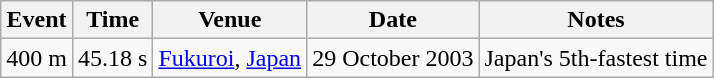<table class="wikitable">
<tr>
<th>Event</th>
<th>Time</th>
<th>Venue</th>
<th>Date</th>
<th>Notes</th>
</tr>
<tr>
<td>400 m</td>
<td>45.18 s</td>
<td><a href='#'>Fukuroi</a>, <a href='#'>Japan</a></td>
<td>29 October 2003</td>
<td>Japan's 5th-fastest time</td>
</tr>
</table>
